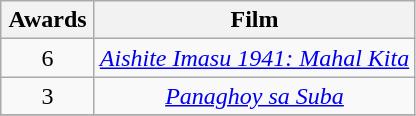<table class="wikitable" style="text-align:center;">
<tr>
<th scope="col" width="55">Awards</th>
<th scope="col" align="center">Film</th>
</tr>
<tr>
<td style="text-align:center">6</td>
<td><em><a href='#'>Aishite Imasu 1941: Mahal Kita</a></em></td>
</tr>
<tr>
<td style="text-align:center">3</td>
<td><em><a href='#'>Panaghoy sa Suba</a></em></td>
</tr>
<tr>
</tr>
</table>
